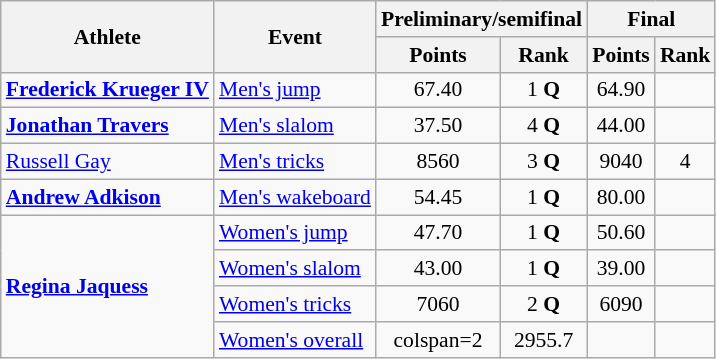<table class=wikitable style="font-size:90%">
<tr>
<th rowspan=2>Athlete</th>
<th rowspan=2>Event</th>
<th colspan=2>Preliminary/semifinal</th>
<th colspan=2>Final</th>
</tr>
<tr>
<th>Points</th>
<th>Rank</th>
<th>Points</th>
<th>Rank</th>
</tr>
<tr align=center>
<td align=left><strong><a href='#'>Frederick Krueger IV</a></strong></td>
<td align=left><a href='#'>Men's jump</a></td>
<td>67.40</td>
<td>1 <strong>Q</strong></td>
<td>64.90</td>
<td></td>
</tr>
<tr align=center>
<td align=left><strong><a href='#'>Jonathan Travers</a></strong></td>
<td align=left><a href='#'>Men's slalom</a></td>
<td>37.50</td>
<td>4 <strong>Q</strong></td>
<td>44.00</td>
<td></td>
</tr>
<tr align=center>
<td align=left><a href='#'>Russell Gay</a></td>
<td align=left><a href='#'>Men's tricks</a></td>
<td>8560</td>
<td>3 <strong>Q</strong></td>
<td>9040</td>
<td>4</td>
</tr>
<tr align=center>
<td align=left><strong><a href='#'>Andrew Adkison</a></strong></td>
<td align=left><a href='#'>Men's wakeboard</a></td>
<td>54.45</td>
<td>1 <strong>Q</strong></td>
<td>80.00</td>
<td></td>
</tr>
<tr align=center>
<td align=left rowspan=4><strong><a href='#'>Regina Jaquess</a></strong></td>
<td align=left><a href='#'>Women's jump</a></td>
<td>47.70</td>
<td>1 <strong>Q</strong></td>
<td>50.60</td>
<td></td>
</tr>
<tr align=center>
<td align=left><a href='#'>Women's slalom</a></td>
<td>43.00</td>
<td>1 <strong>Q</strong></td>
<td>39.00</td>
<td></td>
</tr>
<tr align=center>
<td align=left><a href='#'>Women's tricks</a></td>
<td>7060</td>
<td>2 <strong>Q</strong></td>
<td>6090</td>
<td></td>
</tr>
<tr align=center>
<td align=left><a href='#'>Women's overall</a></td>
<td>colspan=2 </td>
<td>2955.7</td>
<td></td>
</tr>
</table>
